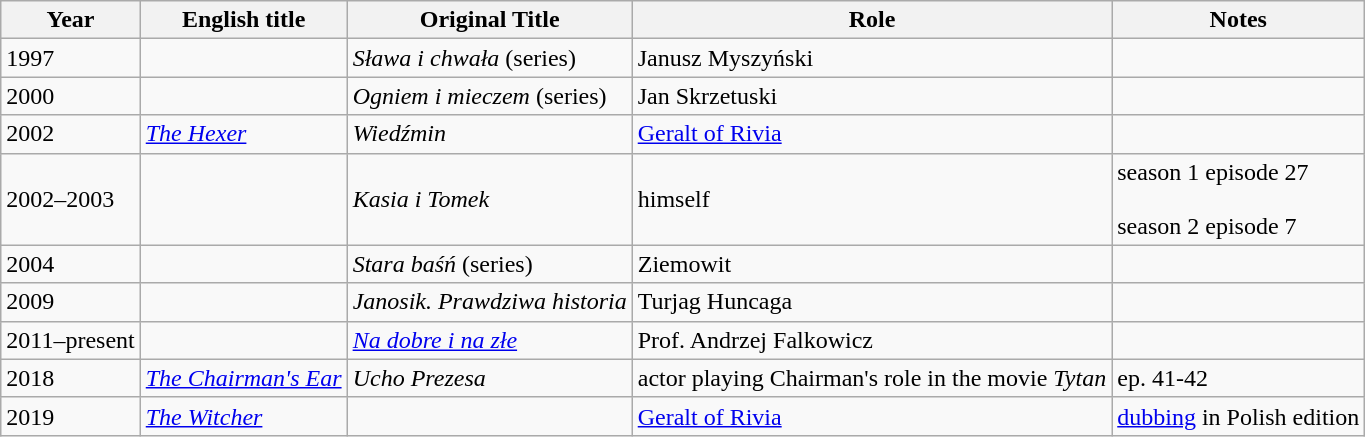<table class="wikitable sortable">
<tr>
<th>Year</th>
<th>English title</th>
<th>Original Title</th>
<th>Role</th>
<th class="unsortable">Notes</th>
</tr>
<tr>
<td>1997</td>
<td></td>
<td><em>Sława i chwała</em> (series)</td>
<td>Janusz Myszyński</td>
<td></td>
</tr>
<tr>
<td>2000</td>
<td></td>
<td><em>Ogniem i mieczem</em> (series)</td>
<td>Jan Skrzetuski</td>
<td></td>
</tr>
<tr>
<td>2002</td>
<td><em><a href='#'>The Hexer</a></em></td>
<td><em>Wiedźmin</em></td>
<td><a href='#'>Geralt of Rivia</a></td>
<td></td>
</tr>
<tr>
<td>2002–2003</td>
<td></td>
<td><em>Kasia i Tomek</em></td>
<td>himself</td>
<td>season 1 episode 27<br><br>season 2 episode 7</td>
</tr>
<tr>
<td>2004</td>
<td></td>
<td><em>Stara baśń</em> (series)</td>
<td>Ziemowit</td>
<td></td>
</tr>
<tr>
<td>2009</td>
<td></td>
<td><em>Janosik. Prawdziwa historia</em></td>
<td>Turjag Huncaga</td>
<td></td>
</tr>
<tr>
<td>2011–present</td>
<td></td>
<td><em><a href='#'>Na dobre i na złe</a></em></td>
<td>Prof. Andrzej Falkowicz</td>
<td></td>
</tr>
<tr>
<td>2018</td>
<td><em><a href='#'>The Chairman's Ear</a></em></td>
<td><em>Ucho Prezesa</em></td>
<td>actor playing Chairman's role in the movie <em>Tytan</em></td>
<td>ep. 41-42</td>
</tr>
<tr>
<td>2019</td>
<td><em><a href='#'>The Witcher</a></em></td>
<td></td>
<td><a href='#'>Geralt of Rivia</a></td>
<td><a href='#'>dubbing</a> in Polish edition</td>
</tr>
</table>
